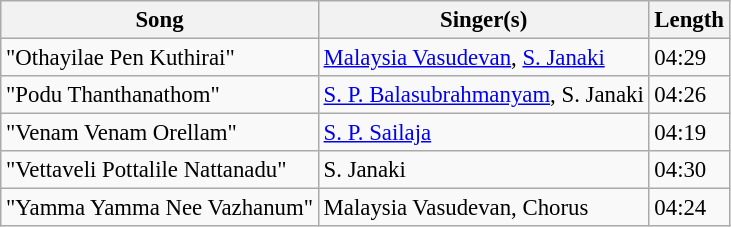<table class="wikitable" style="font-size:95%;">
<tr>
<th>Song</th>
<th>Singer(s)</th>
<th>Length</th>
</tr>
<tr>
<td>"Othayilae Pen Kuthirai"</td>
<td><a href='#'>Malaysia Vasudevan</a>, <a href='#'>S. Janaki</a></td>
<td>04:29</td>
</tr>
<tr>
<td>"Podu Thanthanathom"</td>
<td><a href='#'>S. P. Balasubrahmanyam</a>, S. Janaki</td>
<td>04:26</td>
</tr>
<tr>
<td>"Venam Venam Orellam"</td>
<td><a href='#'>S. P. Sailaja</a></td>
<td>04:19</td>
</tr>
<tr>
<td>"Vettaveli Pottalile Nattanadu"</td>
<td>S. Janaki</td>
<td>04:30</td>
</tr>
<tr>
<td>"Yamma Yamma Nee Vazhanum"</td>
<td>Malaysia Vasudevan, Chorus</td>
<td>04:24</td>
</tr>
</table>
